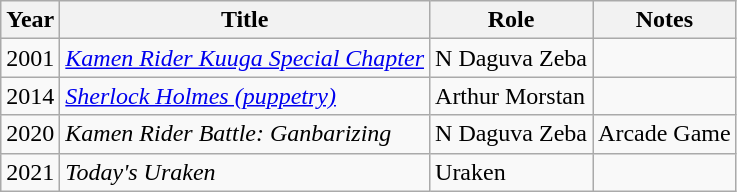<table class="wikitable sortable plainrowheaders">
<tr>
<th scope="col">Year</th>
<th scope="col">Title</th>
<th scope="col">Role</th>
<th scope="col">Notes</th>
</tr>
<tr>
<td>2001</td>
<td><em><a href='#'>Kamen Rider Kuuga Special Chapter</a></em></td>
<td>N Daguva Zeba</td>
<td></td>
</tr>
<tr>
<td>2014</td>
<td><em><a href='#'>Sherlock Holmes (puppetry)</a></em></td>
<td>Arthur Morstan</td>
<td></td>
</tr>
<tr>
<td>2020</td>
<td><em>Kamen Rider Battle: Ganbarizing</em></td>
<td>N Daguva Zeba</td>
<td>Arcade Game</td>
</tr>
<tr>
<td>2021</td>
<td><em>Today's Uraken</em></td>
<td>Uraken</td>
<td></td>
</tr>
</table>
